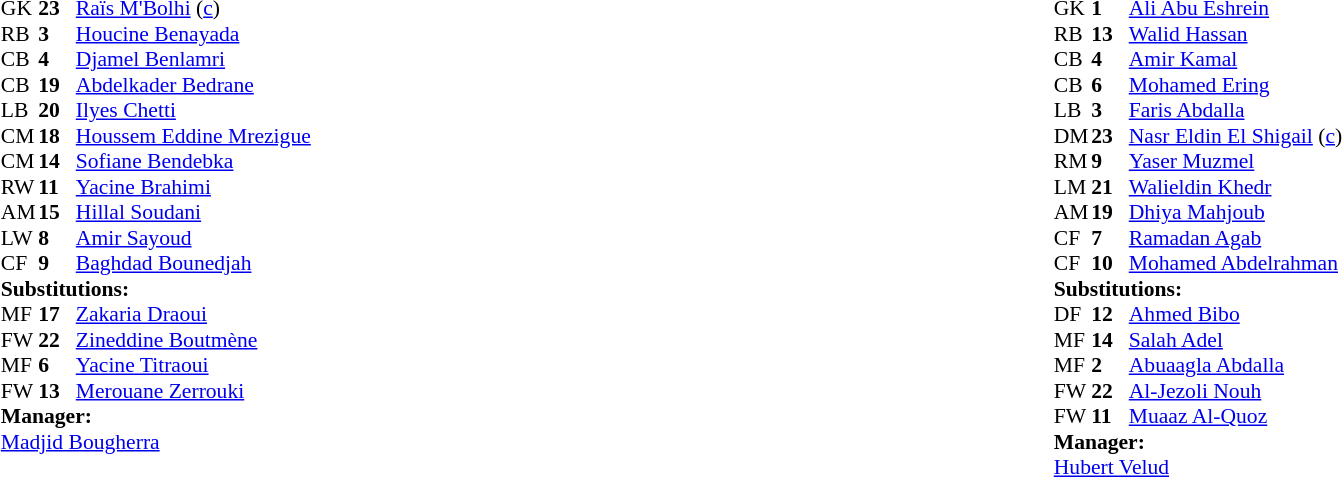<table width="100%">
<tr>
<td valign="top" width="40%"><br><table style="font-size:90%; margin:auto" cellspacing="0" cellpadding="0">
<tr>
<th width=25></th>
<th width=25></th>
</tr>
<tr>
<td>GK</td>
<td><strong>23</strong></td>
<td><a href='#'>Raïs M'Bolhi</a> (<a href='#'>c</a>)</td>
</tr>
<tr>
<td>RB</td>
<td><strong>3</strong></td>
<td><a href='#'>Houcine Benayada</a></td>
</tr>
<tr>
<td>CB</td>
<td><strong>4</strong></td>
<td><a href='#'>Djamel Benlamri</a></td>
</tr>
<tr>
<td>CB</td>
<td><strong>19</strong></td>
<td><a href='#'>Abdelkader Bedrane</a></td>
</tr>
<tr>
<td>LB</td>
<td><strong>20</strong></td>
<td><a href='#'>Ilyes Chetti</a></td>
</tr>
<tr>
<td>CM</td>
<td><strong>18</strong></td>
<td><a href='#'>Houssem Eddine Mrezigue</a></td>
</tr>
<tr>
<td>CM</td>
<td><strong>14</strong></td>
<td><a href='#'>Sofiane Bendebka</a></td>
<td></td>
<td></td>
</tr>
<tr>
<td>RW</td>
<td><strong>11</strong></td>
<td><a href='#'>Yacine Brahimi</a></td>
<td></td>
<td></td>
</tr>
<tr>
<td>AM</td>
<td><strong>15</strong></td>
<td><a href='#'>Hillal Soudani</a></td>
<td></td>
<td></td>
</tr>
<tr>
<td>LW</td>
<td><strong>8</strong></td>
<td><a href='#'>Amir Sayoud</a></td>
</tr>
<tr>
<td>CF</td>
<td><strong>9</strong></td>
<td><a href='#'>Baghdad Bounedjah</a></td>
<td></td>
<td></td>
</tr>
<tr>
<td colspan=3><strong>Substitutions:</strong></td>
</tr>
<tr>
<td>MF</td>
<td><strong>17</strong></td>
<td><a href='#'>Zakaria Draoui</a></td>
<td></td>
<td></td>
</tr>
<tr>
<td>FW</td>
<td><strong>22</strong></td>
<td><a href='#'>Zineddine Boutmène</a></td>
<td></td>
<td></td>
</tr>
<tr>
<td>MF</td>
<td><strong>6</strong></td>
<td><a href='#'>Yacine Titraoui</a></td>
<td></td>
<td></td>
</tr>
<tr>
<td>FW</td>
<td><strong>13</strong></td>
<td><a href='#'>Merouane Zerrouki</a></td>
<td></td>
<td></td>
</tr>
<tr>
<td colspan=3><strong>Manager:</strong></td>
</tr>
<tr>
<td colspan=3><a href='#'>Madjid Bougherra</a></td>
</tr>
</table>
</td>
<td valign="top"></td>
<td valign="top" width="50%"><br><table style="font-size:90%; margin:auto" cellspacing="0" cellpadding="0">
<tr>
<th width=25></th>
<th width=25></th>
</tr>
<tr>
<td>GK</td>
<td><strong>1</strong></td>
<td><a href='#'>Ali Abu Eshrein</a></td>
</tr>
<tr>
<td>RB</td>
<td><strong>13</strong></td>
<td><a href='#'>Walid Hassan</a></td>
</tr>
<tr>
<td>CB</td>
<td><strong>4</strong></td>
<td><a href='#'>Amir Kamal</a></td>
</tr>
<tr>
<td>CB</td>
<td><strong>6</strong></td>
<td><a href='#'>Mohamed Ering</a></td>
</tr>
<tr>
<td>LB</td>
<td><strong>3</strong></td>
<td><a href='#'>Faris Abdalla</a></td>
</tr>
<tr>
<td>DM</td>
<td><strong>23</strong></td>
<td><a href='#'>Nasr Eldin El Shigail</a> (<a href='#'>c</a>)</td>
</tr>
<tr>
<td>RM</td>
<td><strong>9</strong></td>
<td><a href='#'>Yaser Muzmel</a></td>
<td></td>
<td></td>
</tr>
<tr>
<td>LM</td>
<td><strong>21</strong></td>
<td><a href='#'>Walieldin Khedr</a></td>
<td></td>
<td></td>
</tr>
<tr>
<td>AM</td>
<td><strong>19</strong></td>
<td><a href='#'>Dhiya Mahjoub</a></td>
<td></td>
<td></td>
</tr>
<tr>
<td>CF</td>
<td><strong>7</strong></td>
<td><a href='#'>Ramadan Agab</a></td>
<td></td>
<td></td>
</tr>
<tr>
<td>CF</td>
<td><strong>10</strong></td>
<td><a href='#'>Mohamed Abdelrahman</a></td>
<td></td>
<td></td>
</tr>
<tr>
<td colspan=3><strong>Substitutions:</strong></td>
</tr>
<tr>
<td>DF</td>
<td><strong>12</strong></td>
<td><a href='#'>Ahmed Bibo</a></td>
<td></td>
<td></td>
</tr>
<tr>
<td>MF</td>
<td><strong>14</strong></td>
<td><a href='#'>Salah Adel</a></td>
<td></td>
<td></td>
</tr>
<tr>
<td>MF</td>
<td><strong>2</strong></td>
<td><a href='#'>Abuaagla Abdalla</a></td>
<td></td>
<td></td>
</tr>
<tr>
<td>FW</td>
<td><strong>22</strong></td>
<td><a href='#'>Al-Jezoli Nouh</a></td>
<td></td>
<td></td>
</tr>
<tr>
<td>FW</td>
<td><strong>11</strong></td>
<td><a href='#'>Muaaz Al-Quoz</a></td>
<td></td>
<td></td>
</tr>
<tr>
<td colspan=3><strong>Manager:</strong></td>
</tr>
<tr>
<td colspan=3> <a href='#'>Hubert Velud</a></td>
</tr>
</table>
</td>
</tr>
</table>
